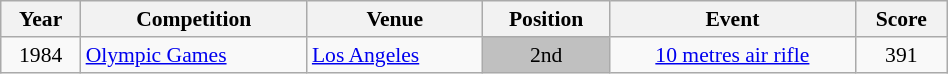<table class="wikitable" width=50% style="font-size:90%; text-align:center;">
<tr>
<th>Year</th>
<th>Competition</th>
<th>Venue</th>
<th>Position</th>
<th>Event</th>
<th>Score</th>
</tr>
<tr>
<td rowspan=1>1984</td>
<td rowspan=1 align=left><a href='#'>Olympic Games</a></td>
<td rowspan=1 align=left> <a href='#'>Los Angeles</a></td>
<td bgcolor=silver>2nd</td>
<td><a href='#'>10 metres air rifle</a></td>
<td>391</td>
</tr>
</table>
